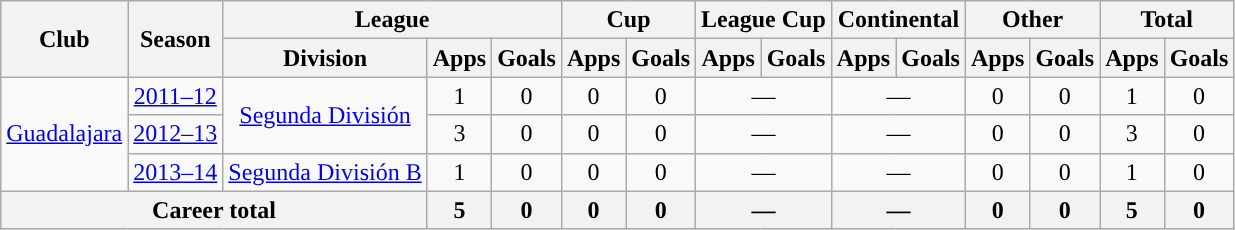<table class="wikitable" style="text-align:center">
<tr>
<th rowspan="2">Club</th>
<th rowspan="2">Season</th>
<th colspan="3">League</th>
<th colspan="2">Cup</th>
<th colspan="2">League Cup</th>
<th colspan="2">Continental</th>
<th colspan="2">Other</th>
<th colspan="2">Total</th>
</tr>
<tr>
<th>Division</th>
<th>Apps</th>
<th>Goals</th>
<th>Apps</th>
<th>Goals</th>
<th>Apps</th>
<th>Goals</th>
<th>Apps</th>
<th>Goals</th>
<th>Apps</th>
<th>Goals</th>
<th>Apps</th>
<th>Goals</th>
</tr>
<tr>
<td rowspan="3"><a href='#'>Guadalajara</a></td>
<td><a href='#'>2011–12</a></td>
<td rowspan="2"><a href='#'>Segunda División</a></td>
<td>1</td>
<td>0</td>
<td>0</td>
<td>0</td>
<td colspan="2">—</td>
<td colspan="2">—</td>
<td>0</td>
<td>0</td>
<td>1</td>
<td>0</td>
</tr>
<tr>
<td><a href='#'>2012–13</a></td>
<td>3</td>
<td>0</td>
<td>0</td>
<td>0</td>
<td colspan="2">—</td>
<td colspan="2">—</td>
<td>0</td>
<td>0</td>
<td>3</td>
<td>0</td>
</tr>
<tr>
<td><a href='#'>2013–14</a></td>
<td rowspan="1"><a href='#'>Segunda División B</a></td>
<td>1</td>
<td>0</td>
<td>0</td>
<td>0</td>
<td colspan="2">—</td>
<td colspan="2">—</td>
<td>0</td>
<td>0</td>
<td>1</td>
<td>0</td>
</tr>
<tr>
<th colspan="3">Career total</th>
<th>5</th>
<th>0</th>
<th>0</th>
<th>0</th>
<th colspan="2">—</th>
<th colspan="2">—</th>
<th>0</th>
<th>0</th>
<th>5</th>
<th>0</th>
</tr>
</table>
